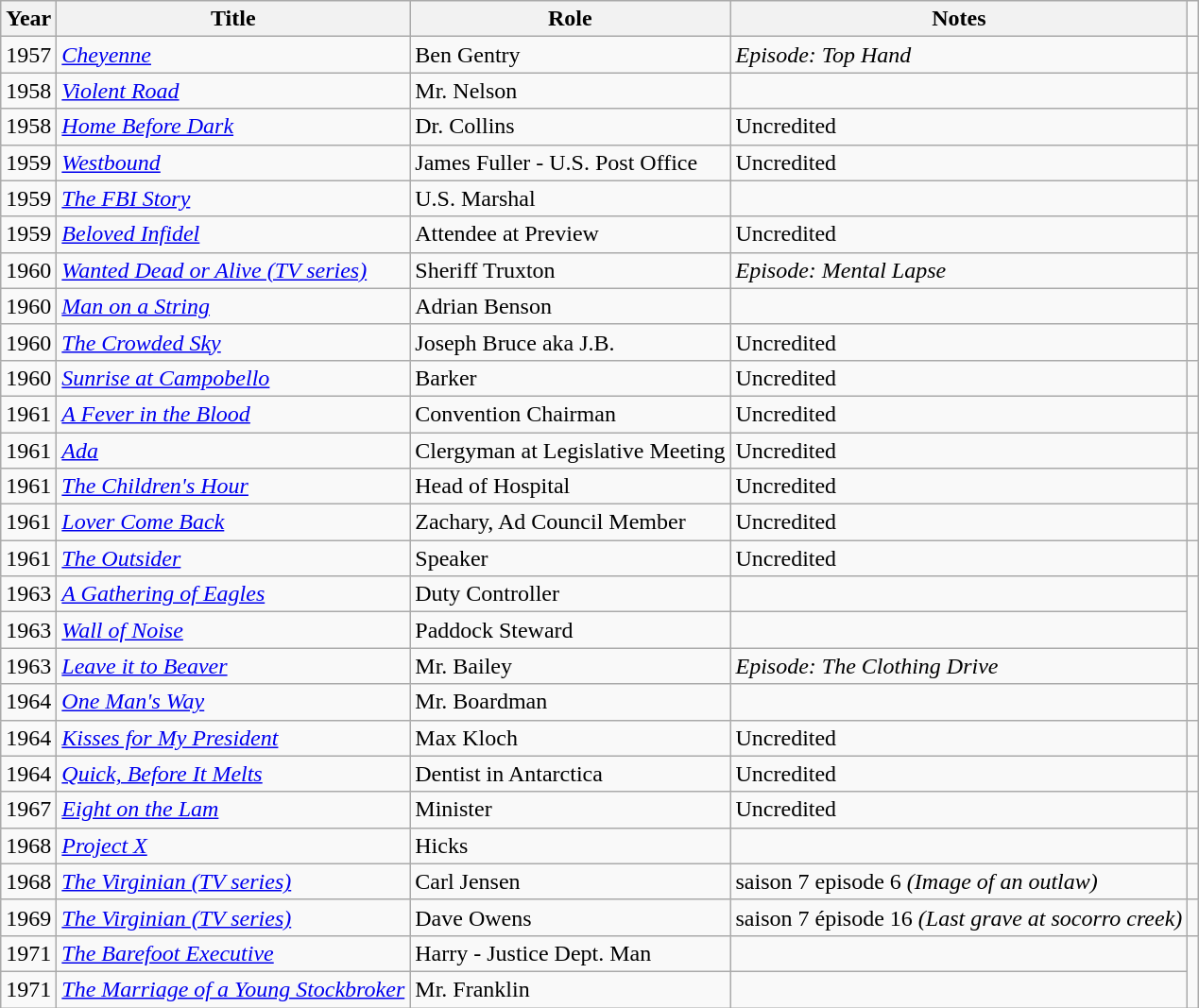<table class="wikitable">
<tr>
<th>Year</th>
<th>Title</th>
<th>Role</th>
<th>Notes</th>
</tr>
<tr>
<td>1957</td>
<td><em><a href='#'>Cheyenne</a></em></td>
<td>Ben Gentry</td>
<td><em>Episode: Top Hand</em></td>
<td></td>
</tr>
<tr>
<td>1958</td>
<td><em><a href='#'>Violent Road</a></em></td>
<td>Mr. Nelson</td>
<td></td>
</tr>
<tr>
<td>1958</td>
<td><em><a href='#'>Home Before Dark</a></em></td>
<td>Dr. Collins</td>
<td>Uncredited</td>
<td></td>
</tr>
<tr>
<td>1959</td>
<td><em><a href='#'>Westbound</a></em></td>
<td>James Fuller - U.S. Post Office</td>
<td>Uncredited</td>
<td></td>
</tr>
<tr>
<td>1959</td>
<td><em><a href='#'>The FBI Story</a></em></td>
<td>U.S. Marshal</td>
<td></td>
</tr>
<tr>
<td>1959</td>
<td><em><a href='#'>Beloved Infidel</a></em></td>
<td>Attendee at Preview</td>
<td>Uncredited</td>
<td></td>
</tr>
<tr>
<td>1960</td>
<td><em><a href='#'>Wanted Dead or Alive (TV series) </a></em></td>
<td>Sheriff Truxton</td>
<td><em>Episode: Mental Lapse</em></td>
<td></td>
</tr>
<tr>
<td>1960</td>
<td><em><a href='#'>Man on a String</a></em></td>
<td>Adrian Benson</td>
<td></td>
</tr>
<tr>
<td>1960</td>
<td><em><a href='#'>The Crowded Sky</a></em></td>
<td>Joseph Bruce aka J.B.</td>
<td>Uncredited</td>
<td></td>
</tr>
<tr>
<td>1960</td>
<td><em><a href='#'>Sunrise at Campobello</a></em></td>
<td>Barker</td>
<td>Uncredited</td>
<td></td>
</tr>
<tr>
<td>1961</td>
<td><em><a href='#'>A Fever in the Blood</a></em></td>
<td>Convention Chairman</td>
<td>Uncredited</td>
<td></td>
</tr>
<tr>
<td>1961</td>
<td><em><a href='#'>Ada</a></em></td>
<td>Clergyman at Legislative Meeting</td>
<td>Uncredited</td>
<td></td>
</tr>
<tr>
<td>1961</td>
<td><em><a href='#'>The Children's Hour</a></em></td>
<td>Head of Hospital</td>
<td>Uncredited</td>
<td></td>
</tr>
<tr>
<td>1961</td>
<td><em><a href='#'>Lover Come Back</a></em></td>
<td>Zachary, Ad Council Member</td>
<td>Uncredited</td>
<td></td>
</tr>
<tr>
<td>1961</td>
<td><em><a href='#'>The Outsider</a></em></td>
<td>Speaker</td>
<td>Uncredited</td>
<td></td>
</tr>
<tr>
<td>1963</td>
<td><em><a href='#'>A Gathering of Eagles</a></em></td>
<td>Duty Controller</td>
<td></td>
</tr>
<tr>
<td>1963</td>
<td><em><a href='#'>Wall of Noise</a></em></td>
<td>Paddock Steward</td>
<td></td>
</tr>
<tr>
<td>1963</td>
<td><em><a href='#'>Leave it to Beaver</a></em></td>
<td>Mr. Bailey</td>
<td><em>Episode: The Clothing Drive</em></td>
<td></td>
</tr>
<tr>
<td>1964</td>
<td><em><a href='#'>One Man's Way</a></em></td>
<td>Mr. Boardman</td>
<td></td>
</tr>
<tr>
<td>1964</td>
<td><em><a href='#'>Kisses for My President</a></em></td>
<td>Max Kloch</td>
<td>Uncredited</td>
<td></td>
</tr>
<tr>
<td>1964</td>
<td><em><a href='#'>Quick, Before It Melts</a></em></td>
<td>Dentist in Antarctica</td>
<td>Uncredited</td>
<td></td>
</tr>
<tr>
<td>1967</td>
<td><em><a href='#'>Eight on the Lam</a></em></td>
<td>Minister</td>
<td>Uncredited</td>
<td></td>
</tr>
<tr>
<td>1968</td>
<td><em><a href='#'>Project X</a></em></td>
<td>Hicks</td>
<td></td>
</tr>
<tr>
<td>1968</td>
<td><em><a href='#'>The Virginian (TV series)</a></em></td>
<td>Carl Jensen</td>
<td>saison 7 episode 6 <em>(Image of an outlaw)</em></td>
<td></td>
</tr>
<tr>
<td>1969</td>
<td><em><a href='#'>The Virginian (TV series)</a></em></td>
<td>Dave Owens</td>
<td>saison 7 épisode 16 <em>(Last grave at socorro creek)</em></td>
<td></td>
</tr>
<tr>
<td>1971</td>
<td><em><a href='#'>The Barefoot Executive</a></em></td>
<td>Harry - Justice Dept. Man</td>
<td></td>
</tr>
<tr>
<td>1971</td>
<td><em><a href='#'>The Marriage of a Young Stockbroker</a></em></td>
<td>Mr. Franklin</td>
<td></td>
</tr>
</table>
